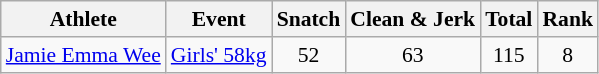<table class="wikitable" style="font-size:90%">
<tr>
<th>Athlete</th>
<th>Event</th>
<th>Snatch</th>
<th>Clean & Jerk</th>
<th>Total</th>
<th>Rank</th>
</tr>
<tr>
<td><a href='#'>Jamie Emma Wee</a></td>
<td><a href='#'>Girls' 58kg</a></td>
<td align=center>52</td>
<td align=center>63</td>
<td align=center>115</td>
<td align=center>8</td>
</tr>
</table>
